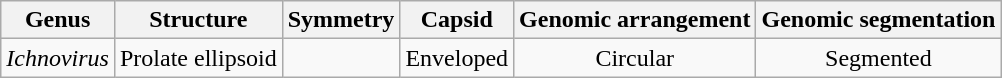<table class="wikitable sortable" style="text-align:center">
<tr>
<th>Genus</th>
<th>Structure</th>
<th>Symmetry</th>
<th>Capsid</th>
<th>Genomic arrangement</th>
<th>Genomic segmentation</th>
</tr>
<tr>
<td><em>Ichnovirus</em></td>
<td>Prolate ellipsoid</td>
<td></td>
<td>Enveloped</td>
<td>Circular</td>
<td>Segmented</td>
</tr>
</table>
